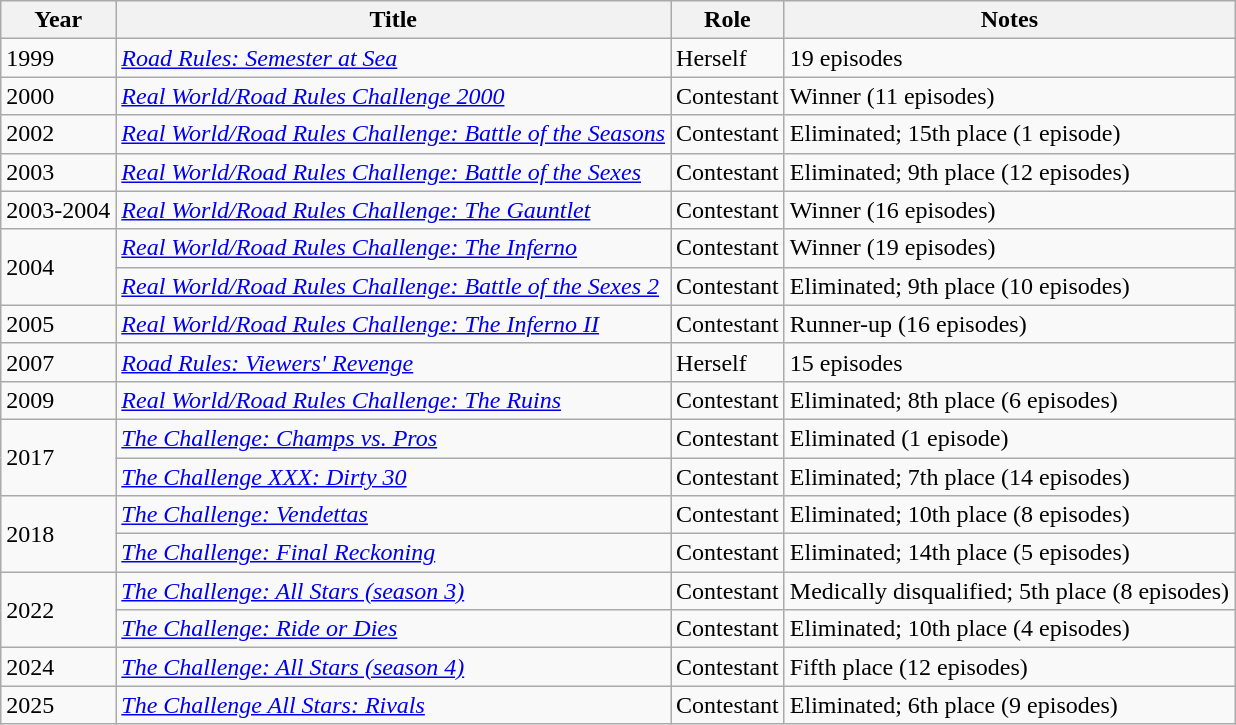<table class="wikitable sortable">
<tr>
<th>Year</th>
<th>Title</th>
<th>Role</th>
<th class="unsortable">Notes</th>
</tr>
<tr>
<td>1999</td>
<td><em><a href='#'>Road Rules: Semester at Sea</a></em></td>
<td>Herself</td>
<td>19 episodes</td>
</tr>
<tr>
<td>2000</td>
<td><em><a href='#'>Real World/Road Rules Challenge 2000</a></em></td>
<td>Contestant</td>
<td>Winner (11 episodes)</td>
</tr>
<tr>
<td>2002</td>
<td><em><a href='#'>Real World/Road Rules Challenge: Battle of the Seasons</a></em></td>
<td>Contestant</td>
<td>Eliminated; 15th place (1 episode)</td>
</tr>
<tr>
<td>2003</td>
<td><em><a href='#'>Real World/Road Rules Challenge: Battle of the Sexes</a></em></td>
<td>Contestant</td>
<td>Eliminated; 9th place (12 episodes)</td>
</tr>
<tr>
<td>2003-2004</td>
<td><em><a href='#'>Real World/Road Rules Challenge: The Gauntlet</a></em></td>
<td>Contestant</td>
<td>Winner (16 episodes)</td>
</tr>
<tr>
<td rowspan="2">2004</td>
<td><em><a href='#'>Real World/Road Rules Challenge: The Inferno</a></em></td>
<td>Contestant</td>
<td>Winner (19 episodes)</td>
</tr>
<tr>
<td><em><a href='#'>Real World/Road Rules Challenge: Battle of the Sexes 2</a></em></td>
<td>Contestant</td>
<td>Eliminated; 9th place (10 episodes)</td>
</tr>
<tr>
<td>2005</td>
<td><em><a href='#'>Real World/Road Rules Challenge: The Inferno II</a></em></td>
<td>Contestant</td>
<td>Runner-up (16 episodes)</td>
</tr>
<tr>
<td>2007</td>
<td><em><a href='#'>Road Rules: Viewers' Revenge</a></em></td>
<td>Herself</td>
<td>15 episodes</td>
</tr>
<tr>
<td>2009</td>
<td><em><a href='#'>Real World/Road Rules Challenge: The Ruins</a></em></td>
<td>Contestant</td>
<td>Eliminated; 8th place (6 episodes)</td>
</tr>
<tr>
<td rowspan="2">2017</td>
<td><em><a href='#'>The Challenge: Champs vs. Pros</a></em></td>
<td>Contestant</td>
<td>Eliminated (1 episode)</td>
</tr>
<tr>
<td><em><a href='#'>The Challenge XXX: Dirty 30</a></em></td>
<td>Contestant</td>
<td>Eliminated; 7th place (14 episodes)</td>
</tr>
<tr>
<td rowspan="2">2018</td>
<td><em><a href='#'>The Challenge: Vendettas</a></em></td>
<td>Contestant</td>
<td>Eliminated; 10th place (8 episodes)</td>
</tr>
<tr>
<td><em><a href='#'>The Challenge: Final Reckoning</a></em></td>
<td>Contestant</td>
<td>Eliminated; 14th place (5 episodes)</td>
</tr>
<tr>
<td rowspan="2">2022</td>
<td><em><a href='#'>The Challenge: All Stars (season 3)</a></em></td>
<td>Contestant</td>
<td>Medically disqualified; 5th place (8 episodes)</td>
</tr>
<tr>
<td><em><a href='#'>The Challenge: Ride or Dies</a></em></td>
<td>Contestant</td>
<td>Eliminated; 10th place (4 episodes)</td>
</tr>
<tr>
<td>2024</td>
<td><em><a href='#'>The Challenge: All Stars (season 4)</a></em></td>
<td>Contestant</td>
<td>Fifth place (12 episodes)</td>
</tr>
<tr>
<td>2025</td>
<td><em><a href='#'>The Challenge All Stars: Rivals</a></em></td>
<td>Contestant</td>
<td>Eliminated; 6th place (9 episodes)</td>
</tr>
</table>
